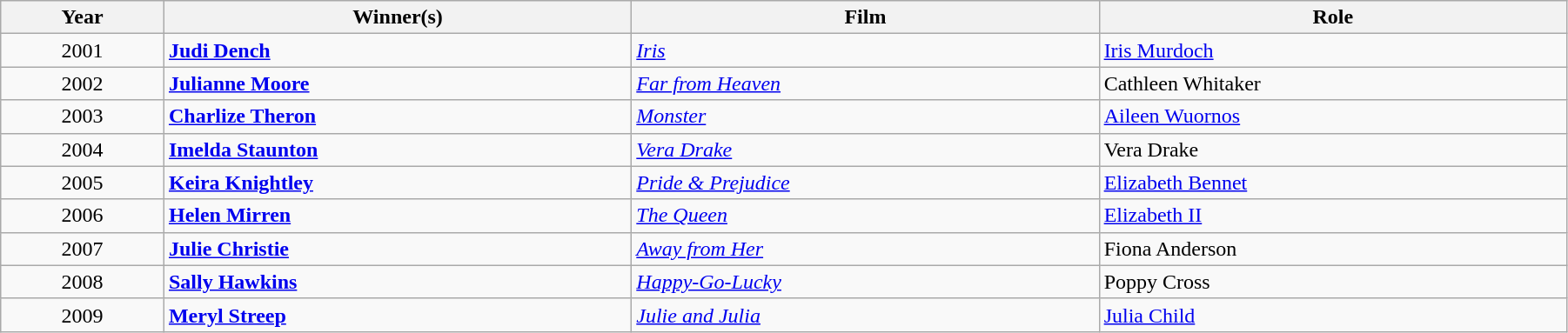<table class="wikitable" width="95%" cellpadding="5">
<tr>
<th width="100"><strong>Year</strong></th>
<th width="300"><strong>Winner(s)</strong></th>
<th width="300"><strong>Film</strong></th>
<th width="300"><strong>Role</strong></th>
</tr>
<tr>
<td style="text-align:center;">2001</td>
<td><strong><a href='#'>Judi Dench</a></strong></td>
<td><em><a href='#'>Iris</a></em></td>
<td><a href='#'>Iris Murdoch</a></td>
</tr>
<tr>
<td style="text-align:center;">2002</td>
<td><strong><a href='#'>Julianne Moore</a></strong></td>
<td><em><a href='#'>Far from Heaven</a></em></td>
<td>Cathleen Whitaker</td>
</tr>
<tr>
<td style="text-align:center;">2003</td>
<td><strong><a href='#'>Charlize Theron</a></strong></td>
<td><em><a href='#'>Monster</a></em></td>
<td><a href='#'>Aileen Wuornos</a></td>
</tr>
<tr>
<td style="text-align:center;">2004</td>
<td><strong><a href='#'>Imelda Staunton</a></strong></td>
<td><em><a href='#'>Vera Drake</a></em></td>
<td>Vera Drake</td>
</tr>
<tr>
<td style="text-align:center;">2005</td>
<td><strong><a href='#'>Keira Knightley</a></strong></td>
<td><em><a href='#'>Pride & Prejudice</a></em></td>
<td><a href='#'>Elizabeth Bennet</a></td>
</tr>
<tr>
<td style="text-align:center;">2006</td>
<td><strong><a href='#'>Helen Mirren</a></strong></td>
<td><em><a href='#'>The Queen</a></em></td>
<td><a href='#'>Elizabeth II</a></td>
</tr>
<tr>
<td style="text-align:center;">2007</td>
<td><strong><a href='#'>Julie Christie</a></strong></td>
<td><em><a href='#'>Away from Her</a></em></td>
<td>Fiona Anderson</td>
</tr>
<tr>
<td style="text-align:center;">2008</td>
<td><strong><a href='#'>Sally Hawkins</a></strong></td>
<td><em><a href='#'>Happy-Go-Lucky</a></em></td>
<td>Poppy Cross</td>
</tr>
<tr>
<td style="text-align:center;">2009</td>
<td><strong><a href='#'>Meryl Streep</a></strong></td>
<td><em><a href='#'>Julie and Julia</a></em></td>
<td><a href='#'>Julia Child</a></td>
</tr>
</table>
